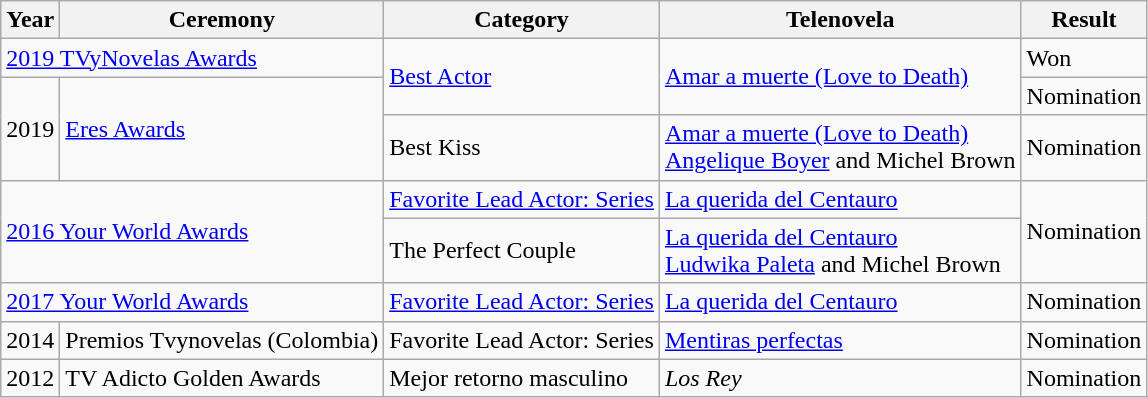<table class="wikitable sortable">
<tr>
<th>Year</th>
<th>Ceremony</th>
<th>Category</th>
<th>Telenovela</th>
<th>Result</th>
</tr>
<tr>
<td colspan="2"><a href='#'>2019 TVyNovelas Awards</a></td>
<td rowspan="2"><a href='#'>Best Actor</a></td>
<td rowspan="2"><a href='#'>Amar a muerte (Love to Death)</a></td>
<td>Won</td>
</tr>
<tr>
<td rowspan="2">2019</td>
<td rowspan="2"><a href='#'>Eres Awards</a></td>
<td>Nomination</td>
</tr>
<tr>
<td>Best Kiss</td>
<td><a href='#'>Amar a muerte (Love to Death)</a><br><a href='#'>Angelique Boyer</a> and Michel Brown</td>
<td>Nomination</td>
</tr>
<tr>
<td colspan="2" rowspan="2"><a href='#'>2016 Your World Awards</a></td>
<td><a href='#'>Favorite Lead Actor: Series</a></td>
<td><a href='#'>La querida del Centauro</a></td>
<td rowspan="2">Nomination</td>
</tr>
<tr>
<td>The Perfect Couple</td>
<td><a href='#'>La querida del Centauro</a><br><a href='#'>Ludwika Paleta</a> and Michel Brown</td>
</tr>
<tr>
<td colspan="2"><a href='#'>2017 Your World Awards</a></td>
<td><a href='#'>Favorite Lead Actor: Series</a></td>
<td><a href='#'>La querida del Centauro</a></td>
<td>Nomination</td>
</tr>
<tr>
<td>2014</td>
<td>Premios Tvynovelas (Colombia)</td>
<td>Favorite Lead Actor: Series</td>
<td><a href='#'>Mentiras perfectas</a></td>
<td>Nomination</td>
</tr>
<tr>
<td>2012</td>
<td>TV Adicto Golden Awards</td>
<td>Mejor retorno masculino</td>
<td><em>Los Rey</em></td>
<td>Nomination</td>
</tr>
</table>
